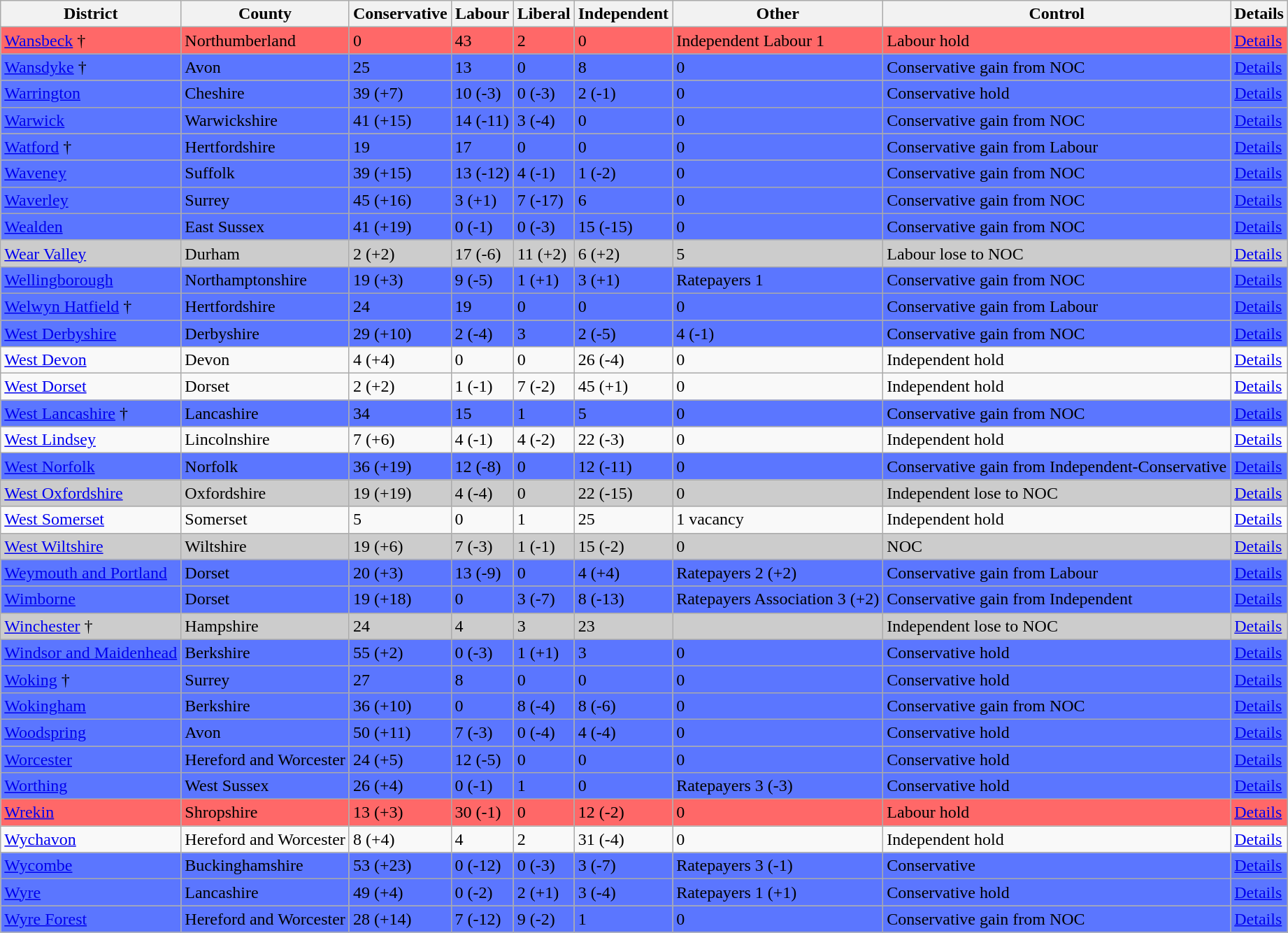<table class="wikitable">
<tr border=1 cellspacing=0 cellpadding=5>
<th>District</th>
<th>County</th>
<th>Conservative</th>
<th>Labour</th>
<th>Liberal</th>
<th>Independent</th>
<th>Other</th>
<th>Control</th>
<th>Details</th>
</tr>
<tr bgcolor=FF6868>
<td><a href='#'>Wansbeck</a> †</td>
<td>Northumberland</td>
<td>0</td>
<td>43</td>
<td>2</td>
<td>0</td>
<td>Independent Labour 1</td>
<td>Labour hold</td>
<td><a href='#'>Details</a></td>
</tr>
<tr bgcolor=5B76FF>
<td><a href='#'>Wansdyke</a> †</td>
<td>Avon</td>
<td>25</td>
<td>13</td>
<td>0</td>
<td>8</td>
<td>0</td>
<td>Conservative gain from NOC</td>
<td><a href='#'>Details</a></td>
</tr>
<tr bgcolor=5B76FF>
<td><a href='#'>Warrington</a></td>
<td>Cheshire</td>
<td>39 (+7)</td>
<td>10 (-3)</td>
<td>0 (-3)</td>
<td>2 (-1)</td>
<td>0</td>
<td>Conservative hold</td>
<td><a href='#'>Details</a></td>
</tr>
<tr bgcolor=5B76FF>
<td><a href='#'>Warwick</a></td>
<td>Warwickshire</td>
<td>41 (+15)</td>
<td>14 (-11)</td>
<td>3 (-4)</td>
<td>0</td>
<td>0</td>
<td>Conservative gain from NOC</td>
<td><a href='#'>Details</a></td>
</tr>
<tr bgcolor=5B76FF>
<td><a href='#'>Watford</a> †</td>
<td>Hertfordshire</td>
<td>19</td>
<td>17</td>
<td>0</td>
<td>0</td>
<td>0</td>
<td>Conservative gain from Labour</td>
<td><a href='#'>Details</a></td>
</tr>
<tr bgcolor=5B76FF>
<td><a href='#'>Waveney</a></td>
<td>Suffolk</td>
<td>39 (+15)</td>
<td>13 (-12)</td>
<td>4 (-1)</td>
<td>1 (-2)</td>
<td>0</td>
<td>Conservative gain from NOC</td>
<td><a href='#'>Details</a></td>
</tr>
<tr bgcolor=5B76FF>
<td><a href='#'>Waverley</a></td>
<td>Surrey</td>
<td>45 (+16)</td>
<td>3 (+1)</td>
<td>7 (-17)</td>
<td>6</td>
<td>0</td>
<td>Conservative gain from NOC</td>
<td><a href='#'>Details</a></td>
</tr>
<tr bgcolor=5B76FF>
<td><a href='#'>Wealden</a></td>
<td>East Sussex</td>
<td>41 (+19)</td>
<td>0 (-1)</td>
<td>0 (-3)</td>
<td>15 (-15)</td>
<td>0</td>
<td>Conservative gain from NOC</td>
<td><a href='#'>Details</a></td>
</tr>
<tr bgcolor=CCCCCC>
<td><a href='#'>Wear Valley</a></td>
<td>Durham</td>
<td>2 (+2)</td>
<td>17 (-6)</td>
<td>11 (+2)</td>
<td>6 (+2)</td>
<td>5</td>
<td>Labour lose to NOC</td>
<td><a href='#'>Details</a></td>
</tr>
<tr bgcolor=5B76FF>
<td><a href='#'>Wellingborough</a></td>
<td>Northamptonshire</td>
<td>19 (+3)</td>
<td>9 (-5)</td>
<td>1 (+1)</td>
<td>3 (+1)</td>
<td>Ratepayers 1</td>
<td>Conservative gain from NOC</td>
<td><a href='#'>Details</a></td>
</tr>
<tr bgcolor=5B76FF>
<td><a href='#'>Welwyn Hatfield</a> †</td>
<td>Hertfordshire</td>
<td>24</td>
<td>19</td>
<td>0</td>
<td>0</td>
<td>0</td>
<td>Conservative gain from Labour</td>
<td><a href='#'>Details</a></td>
</tr>
<tr bgcolor=5B76FF>
<td><a href='#'>West Derbyshire</a></td>
<td>Derbyshire</td>
<td>29 (+10)</td>
<td>2 (-4)</td>
<td>3</td>
<td>2 (-5)</td>
<td>4 (-1)</td>
<td>Conservative gain from NOC</td>
<td><a href='#'>Details</a></td>
</tr>
<tr>
<td><a href='#'>West Devon</a></td>
<td>Devon</td>
<td>4 (+4)</td>
<td>0</td>
<td>0</td>
<td>26 (-4)</td>
<td>0</td>
<td>Independent hold</td>
<td><a href='#'>Details</a></td>
</tr>
<tr>
<td><a href='#'>West Dorset</a></td>
<td>Dorset</td>
<td>2 (+2)</td>
<td>1 (-1)</td>
<td>7 (-2)</td>
<td>45 (+1)</td>
<td>0</td>
<td>Independent hold</td>
<td><a href='#'>Details</a></td>
</tr>
<tr bgcolor=5B76FF>
<td><a href='#'>West Lancashire</a> †</td>
<td>Lancashire</td>
<td>34</td>
<td>15</td>
<td>1</td>
<td>5</td>
<td>0</td>
<td>Conservative gain from NOC</td>
<td><a href='#'>Details</a></td>
</tr>
<tr>
<td><a href='#'>West Lindsey</a></td>
<td>Lincolnshire</td>
<td>7 (+6)</td>
<td>4 (-1)</td>
<td>4 (-2)</td>
<td>22 (-3)</td>
<td>0</td>
<td>Independent hold</td>
<td><a href='#'>Details</a></td>
</tr>
<tr bgcolor=5B76FF>
<td><a href='#'>West Norfolk</a></td>
<td>Norfolk</td>
<td>36 (+19)</td>
<td>12 (-8)</td>
<td>0</td>
<td>12 (-11)</td>
<td>0</td>
<td>Conservative gain from Independent-Conservative</td>
<td><a href='#'>Details</a></td>
</tr>
<tr bgcolor=CCCCCC>
<td><a href='#'>West Oxfordshire</a></td>
<td>Oxfordshire</td>
<td>19 (+19)</td>
<td>4 (-4)</td>
<td>0</td>
<td>22 (-15)</td>
<td>0</td>
<td>Independent lose to NOC</td>
<td><a href='#'>Details</a></td>
</tr>
<tr>
<td><a href='#'>West Somerset</a></td>
<td>Somerset</td>
<td>5</td>
<td>0</td>
<td>1</td>
<td>25</td>
<td>1 vacancy</td>
<td>Independent hold</td>
<td><a href='#'>Details</a></td>
</tr>
<tr bgcolor=CCCCCC>
<td><a href='#'>West Wiltshire</a></td>
<td>Wiltshire</td>
<td>19 (+6)</td>
<td>7 (-3)</td>
<td>1 (-1)</td>
<td>15 (-2)</td>
<td>0</td>
<td>NOC</td>
<td><a href='#'>Details</a></td>
</tr>
<tr bgcolor=5B76FF>
<td><a href='#'>Weymouth and Portland</a></td>
<td>Dorset</td>
<td>20 (+3)</td>
<td>13 (-9)</td>
<td>0</td>
<td>4 (+4)</td>
<td>Ratepayers 2 (+2)</td>
<td>Conservative gain from Labour</td>
<td><a href='#'>Details</a></td>
</tr>
<tr bgcolor=5B76FF>
<td><a href='#'>Wimborne</a></td>
<td>Dorset</td>
<td>19 (+18)</td>
<td>0</td>
<td>3 (-7)</td>
<td>8 (-13)</td>
<td>Ratepayers Association 3 (+2)</td>
<td>Conservative gain from Independent</td>
<td><a href='#'>Details</a></td>
</tr>
<tr bgcolor=CCCCCC>
<td><a href='#'>Winchester</a> †</td>
<td>Hampshire</td>
<td>24</td>
<td>4</td>
<td>3</td>
<td>23</td>
<td></td>
<td>Independent lose to NOC</td>
<td><a href='#'>Details</a></td>
</tr>
<tr bgcolor=5B76FF>
<td><a href='#'>Windsor and Maidenhead</a></td>
<td>Berkshire</td>
<td>55 (+2)</td>
<td>0 (-3)</td>
<td>1 (+1)</td>
<td>3</td>
<td>0</td>
<td>Conservative hold</td>
<td><a href='#'>Details</a></td>
</tr>
<tr bgcolor=5B76FF>
<td><a href='#'>Woking</a> †</td>
<td>Surrey</td>
<td>27</td>
<td>8</td>
<td>0</td>
<td>0</td>
<td>0</td>
<td>Conservative hold</td>
<td><a href='#'>Details</a></td>
</tr>
<tr bgcolor=5B76FF>
<td><a href='#'>Wokingham</a></td>
<td>Berkshire</td>
<td>36 (+10)</td>
<td>0</td>
<td>8 (-4)</td>
<td>8 (-6)</td>
<td>0</td>
<td>Conservative gain from NOC</td>
<td><a href='#'>Details</a></td>
</tr>
<tr bgcolor=5B76FF>
<td><a href='#'>Woodspring</a></td>
<td>Avon</td>
<td>50 (+11)</td>
<td>7 (-3)</td>
<td>0 (-4)</td>
<td>4 (-4)</td>
<td>0</td>
<td>Conservative hold</td>
<td><a href='#'>Details</a></td>
</tr>
<tr bgcolor=5B76FF>
<td><a href='#'>Worcester</a></td>
<td>Hereford and Worcester</td>
<td>24 (+5)</td>
<td>12 (-5)</td>
<td>0</td>
<td>0</td>
<td>0</td>
<td>Conservative hold</td>
<td><a href='#'>Details</a></td>
</tr>
<tr bgcolor=5B76FF>
<td><a href='#'>Worthing</a></td>
<td>West Sussex</td>
<td>26 (+4)</td>
<td>0 (-1)</td>
<td>1</td>
<td>0</td>
<td>Ratepayers 3 (-3)</td>
<td>Conservative hold</td>
<td><a href='#'>Details</a></td>
</tr>
<tr bgcolor=FF6868>
<td><a href='#'>Wrekin</a></td>
<td>Shropshire</td>
<td>13 (+3)</td>
<td>30 (-1)</td>
<td>0</td>
<td>12 (-2)</td>
<td>0</td>
<td>Labour hold</td>
<td><a href='#'>Details</a></td>
</tr>
<tr>
<td><a href='#'>Wychavon</a></td>
<td>Hereford and Worcester</td>
<td>8 (+4)</td>
<td>4</td>
<td>2</td>
<td>31 (-4)</td>
<td>0</td>
<td>Independent hold</td>
<td><a href='#'>Details</a></td>
</tr>
<tr bgcolor=5B76FF>
<td><a href='#'>Wycombe</a></td>
<td>Buckinghamshire</td>
<td>53 (+23)</td>
<td>0 (-12)</td>
<td>0 (-3)</td>
<td>3 (-7)</td>
<td>Ratepayers 3 (-1)</td>
<td>Conservative</td>
<td><a href='#'>Details</a></td>
</tr>
<tr bgcolor=5B76FF>
<td><a href='#'>Wyre</a></td>
<td>Lancashire</td>
<td>49 (+4)</td>
<td>0 (-2)</td>
<td>2 (+1)</td>
<td>3 (-4)</td>
<td>Ratepayers 1 (+1)</td>
<td>Conservative hold</td>
<td><a href='#'>Details</a></td>
</tr>
<tr bgcolor=5B76FF>
<td><a href='#'>Wyre Forest</a></td>
<td>Hereford and Worcester</td>
<td>28 (+14)</td>
<td>7 (-12)</td>
<td>9 (-2)</td>
<td>1</td>
<td>0</td>
<td>Conservative gain from NOC</td>
<td><a href='#'>Details</a></td>
</tr>
</table>
